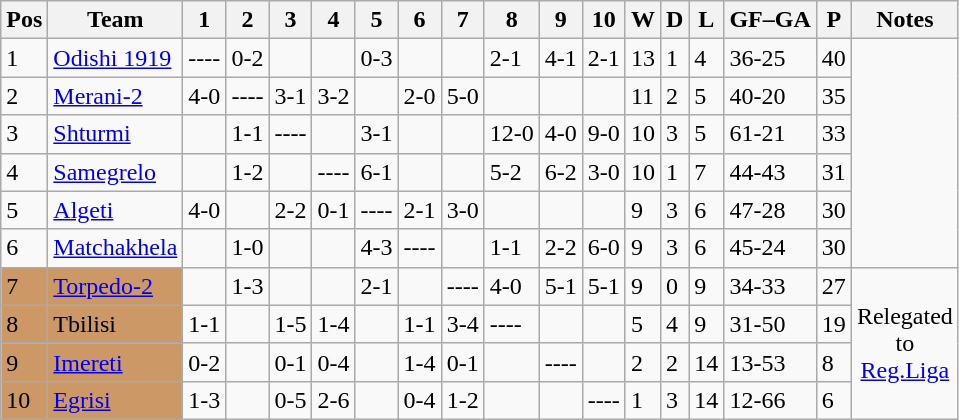<table class="wikitable">
<tr>
<th>Pos</th>
<th>Team</th>
<th>1</th>
<th>2</th>
<th>3</th>
<th>4</th>
<th>5</th>
<th>6</th>
<th>7</th>
<th>8</th>
<th>9</th>
<th>10</th>
<th>W</th>
<th>D</th>
<th>L</th>
<th>GF–GA</th>
<th>P</th>
<th>Notes</th>
</tr>
<tr>
<td>1</td>
<td><a href='#'>Odishi 1919</a></td>
<td>----</td>
<td>0-2</td>
<td></td>
<td></td>
<td>0-3</td>
<td></td>
<td></td>
<td>2-1</td>
<td>4-1</td>
<td>2-1</td>
<td>13</td>
<td>1</td>
<td>4</td>
<td>36-25</td>
<td>40</td>
</tr>
<tr>
<td>2</td>
<td><a href='#'>Merani-2</a></td>
<td>4-0</td>
<td>----</td>
<td>3-1</td>
<td>3-2</td>
<td></td>
<td>2-0</td>
<td>5-0</td>
<td></td>
<td></td>
<td></td>
<td>11</td>
<td>2</td>
<td>5</td>
<td>40-20</td>
<td>35</td>
</tr>
<tr>
<td>3</td>
<td><a href='#'>Shturmi</a></td>
<td></td>
<td>1-1</td>
<td>----</td>
<td></td>
<td>3-1</td>
<td></td>
<td></td>
<td>12-0</td>
<td>4-0</td>
<td>9-0</td>
<td>10</td>
<td>3</td>
<td>5</td>
<td>61-21</td>
<td>33</td>
</tr>
<tr>
<td>4</td>
<td><a href='#'>Samegrelo</a></td>
<td></td>
<td>1-2</td>
<td></td>
<td>----</td>
<td>6-1</td>
<td></td>
<td></td>
<td>5-2</td>
<td>6-2</td>
<td>3-0</td>
<td>10</td>
<td>1</td>
<td>7</td>
<td>44-43</td>
<td>31</td>
</tr>
<tr>
<td>5</td>
<td><a href='#'>Algeti</a></td>
<td>4-0</td>
<td></td>
<td>2-2</td>
<td>0-1</td>
<td>----</td>
<td>2-1</td>
<td>3-0</td>
<td></td>
<td></td>
<td></td>
<td>9</td>
<td>3</td>
<td>6</td>
<td>47-28</td>
<td>30</td>
</tr>
<tr>
<td>6</td>
<td><a href='#'>Matchakhela</a></td>
<td></td>
<td>1-0</td>
<td></td>
<td></td>
<td>4-3</td>
<td>----</td>
<td></td>
<td>1-1</td>
<td>2-2</td>
<td>6-0</td>
<td>9</td>
<td>3</td>
<td>6</td>
<td>45-24</td>
<td>30</td>
</tr>
<tr>
<td bgcolor=cc9966>7</td>
<td bgcolor=cc9966><a href='#'>Torpedo-2</a></td>
<td></td>
<td>1-3</td>
<td></td>
<td></td>
<td>2-1</td>
<td></td>
<td>----</td>
<td>4-0</td>
<td>5-1</td>
<td>5-1</td>
<td>9</td>
<td>0</td>
<td>9</td>
<td>34-33</td>
<td>27</td>
<td rowspan="4" style="text-align: center;">Relegated <br>to <br><a href='#'>Reg.Liga</a></td>
</tr>
<tr>
<td bgcolor=cc9966>8</td>
<td bgcolor=cc9966>Tbilisi</td>
<td>1-1</td>
<td></td>
<td>1-5</td>
<td>1-4</td>
<td></td>
<td>1-1</td>
<td>3-4</td>
<td>----</td>
<td></td>
<td></td>
<td>5</td>
<td>4</td>
<td>9</td>
<td>31-50</td>
<td>19</td>
</tr>
<tr>
<td bgcolor=cc9966>9</td>
<td bgcolor=cc9966><a href='#'>Imereti</a></td>
<td>0-2</td>
<td></td>
<td>0-1</td>
<td>0-4</td>
<td></td>
<td>1-4</td>
<td>0-1</td>
<td></td>
<td>----</td>
<td></td>
<td>2</td>
<td>2</td>
<td>14</td>
<td>13-53</td>
<td>8</td>
</tr>
<tr>
<td bgcolor=cc9966>10</td>
<td bgcolor=cc9966><a href='#'>Egrisi</a></td>
<td>1-3</td>
<td></td>
<td>0-5</td>
<td>2-6</td>
<td></td>
<td>0-4</td>
<td>1-2</td>
<td></td>
<td></td>
<td>----</td>
<td>1</td>
<td>3</td>
<td>14</td>
<td>12-66</td>
<td>6</td>
</tr>
</table>
